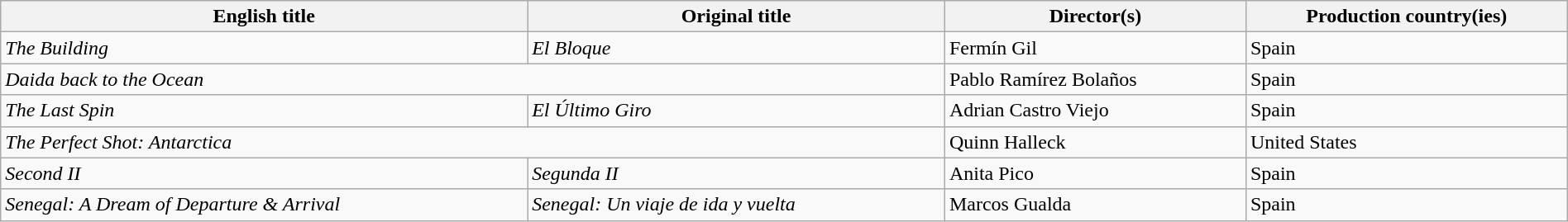<table class="sortable wikitable" style="width:100%; margin-bottom:4px">
<tr>
<th scope="col">English title</th>
<th scope="col">Original title</th>
<th scope="col">Director(s)</th>
<th scope="col">Production country(ies)</th>
</tr>
<tr>
<td><em>The Building</em></td>
<td><em>El Bloque</em></td>
<td>Fermín Gil</td>
<td>Spain</td>
</tr>
<tr>
<td colspan=2><em>Daida back to the Ocean</em></td>
<td>Pablo Ramírez Bolaños</td>
<td>Spain</td>
</tr>
<tr>
<td><em>The Last Spin</em></td>
<td><em>El Último Giro</em></td>
<td>Adrian Castro Viejo</td>
<td>Spain</td>
</tr>
<tr>
<td colspan=2><em>The Perfect Shot: Antarctica</em></td>
<td>Quinn Halleck</td>
<td>United States</td>
</tr>
<tr>
<td><em>Second II</em></td>
<td><em>Segunda II</em></td>
<td>Anita Pico</td>
<td>Spain</td>
</tr>
<tr>
<td><em>Senegal: A Dream of Departure & Arrival </em></td>
<td><em>Senegal: Un viaje de ida y vuelta</em></td>
<td>Marcos Gualda</td>
<td>Spain</td>
</tr>
</table>
